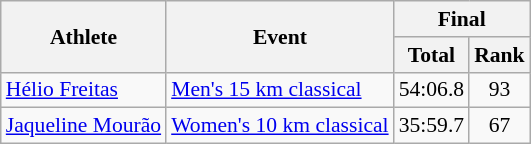<table class="wikitable" style="font-size:90%">
<tr>
<th rowspan="2">Athlete</th>
<th rowspan="2">Event</th>
<th colspan="2">Final</th>
</tr>
<tr>
<th>Total</th>
<th>Rank</th>
</tr>
<tr>
<td><a href='#'>Hélio Freitas</a></td>
<td><a href='#'>Men's 15 km classical</a></td>
<td align="center">54:06.8</td>
<td align="center">93</td>
</tr>
<tr>
<td><a href='#'>Jaqueline Mourão</a></td>
<td><a href='#'>Women's 10 km classical</a></td>
<td align="center">35:59.7</td>
<td align="center">67</td>
</tr>
</table>
